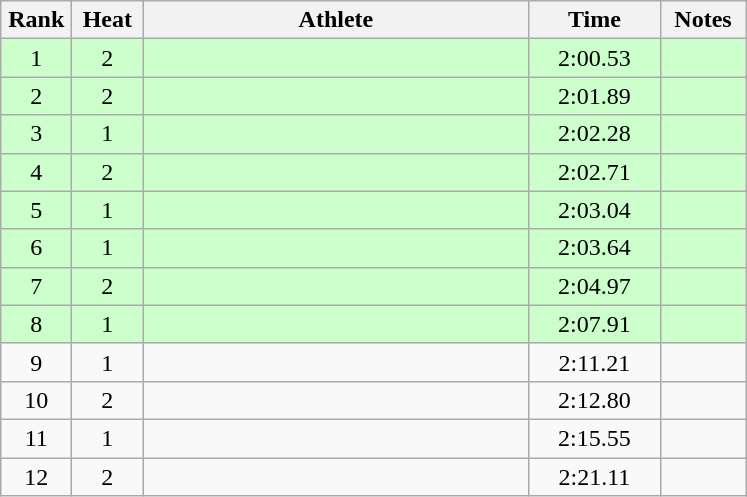<table class="wikitable" style="text-align:center">
<tr>
<th width=40>Rank</th>
<th width=40>Heat</th>
<th width=250>Athlete</th>
<th width=80>Time</th>
<th width=50>Notes</th>
</tr>
<tr bgcolor="ccffcc">
<td>1</td>
<td>2</td>
<td align=left></td>
<td>2:00.53</td>
<td></td>
</tr>
<tr bgcolor="ccffcc">
<td>2</td>
<td>2</td>
<td align=left></td>
<td>2:01.89</td>
<td></td>
</tr>
<tr bgcolor="ccffcc">
<td>3</td>
<td>1</td>
<td align=left></td>
<td>2:02.28</td>
<td></td>
</tr>
<tr bgcolor="ccffcc">
<td>4</td>
<td>2</td>
<td align=left></td>
<td>2:02.71</td>
<td></td>
</tr>
<tr bgcolor="ccffcc">
<td>5</td>
<td>1</td>
<td align=left></td>
<td>2:03.04</td>
<td></td>
</tr>
<tr bgcolor="ccffcc">
<td>6</td>
<td>1</td>
<td align=left></td>
<td>2:03.64</td>
<td></td>
</tr>
<tr bgcolor="ccffcc">
<td>7</td>
<td>2</td>
<td align=left></td>
<td>2:04.97</td>
<td></td>
</tr>
<tr bgcolor="ccffcc">
<td>8</td>
<td>1</td>
<td align=left></td>
<td>2:07.91</td>
<td></td>
</tr>
<tr>
<td>9</td>
<td>1</td>
<td align=left></td>
<td>2:11.21</td>
<td></td>
</tr>
<tr>
<td>10</td>
<td>2</td>
<td align=left></td>
<td>2:12.80</td>
<td></td>
</tr>
<tr>
<td>11</td>
<td>1</td>
<td align=left></td>
<td>2:15.55</td>
<td></td>
</tr>
<tr>
<td>12</td>
<td>2</td>
<td align=left></td>
<td>2:21.11</td>
<td></td>
</tr>
</table>
